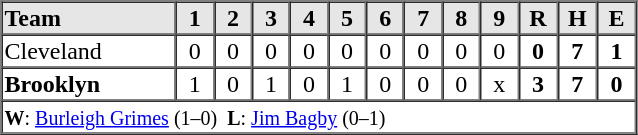<table border=1 cellspacing=0 width=425 style="margin-left:3em;">
<tr style="text-align:center; background-color:#e6e6e6;">
<th align=left width=125>Team</th>
<th width=25>1</th>
<th width=25>2</th>
<th width=25>3</th>
<th width=25>4</th>
<th width=25>5</th>
<th width=25>6</th>
<th width=25>7</th>
<th width=25>8</th>
<th width=25>9</th>
<th width=25>R</th>
<th width=25>H</th>
<th width=25>E</th>
</tr>
<tr style="text-align:center;">
<td align=left>Cleveland</td>
<td>0</td>
<td>0</td>
<td>0</td>
<td>0</td>
<td>0</td>
<td>0</td>
<td>0</td>
<td>0</td>
<td>0</td>
<td><strong>0</strong></td>
<td><strong>7</strong></td>
<td><strong>1</strong></td>
</tr>
<tr style="text-align:center;">
<td align=left><strong>Brooklyn</strong></td>
<td>1</td>
<td>0</td>
<td>1</td>
<td>0</td>
<td>1</td>
<td>0</td>
<td>0</td>
<td>0</td>
<td>x</td>
<td><strong>3</strong></td>
<td><strong>7</strong></td>
<td><strong>0</strong></td>
</tr>
<tr style="text-align:left;">
<td colspan=13><small><strong>W</strong>: <a href='#'>Burleigh Grimes</a> (1–0)  <strong>L</strong>: <a href='#'>Jim Bagby</a> (0–1)</small></td>
</tr>
</table>
